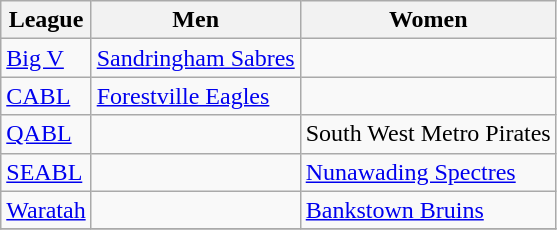<table class="wikitable">
<tr>
<th>League</th>
<th>Men</th>
<th>Women</th>
</tr>
<tr>
<td><a href='#'>Big V</a></td>
<td><a href='#'>Sandringham Sabres</a></td>
<td></td>
</tr>
<tr>
<td><a href='#'>CABL</a></td>
<td><a href='#'>Forestville Eagles</a></td>
<td></td>
</tr>
<tr>
<td><a href='#'>QABL</a></td>
<td></td>
<td>South West Metro Pirates</td>
</tr>
<tr>
<td><a href='#'>SEABL</a></td>
<td></td>
<td><a href='#'>Nunawading Spectres</a></td>
</tr>
<tr>
<td><a href='#'>Waratah</a></td>
<td></td>
<td><a href='#'>Bankstown Bruins</a></td>
</tr>
<tr>
</tr>
</table>
